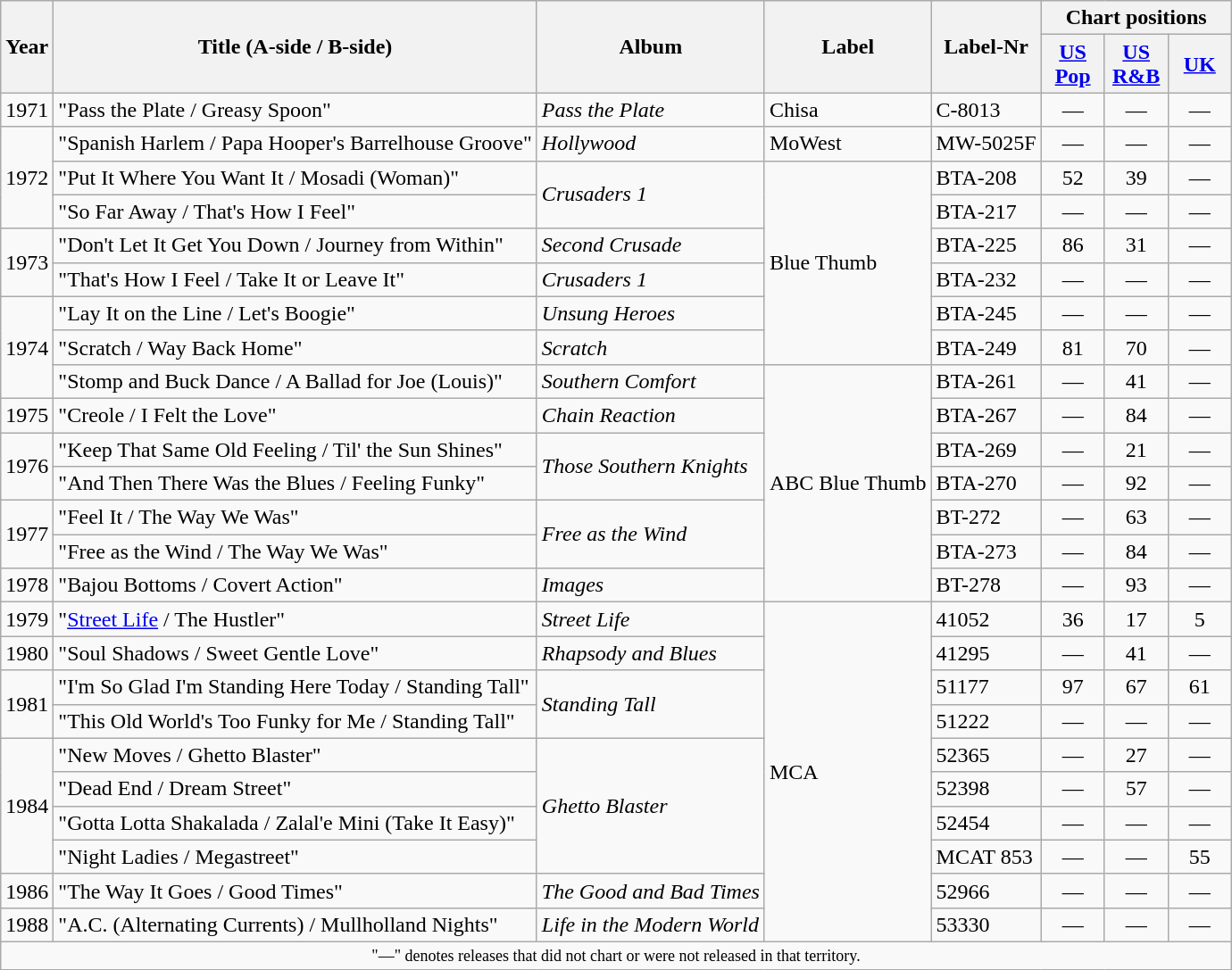<table class="wikitable">
<tr>
<th scope="col" rowspan="2">Year</th>
<th scope="col" rowspan="2">Title (A-side / B-side)</th>
<th scope="col" rowspan="2">Album</th>
<th scope="col" rowspan="2">Label</th>
<th scope="col" rowspan="2">Label-Nr</th>
<th scope="col" colspan="3">Chart positions</th>
</tr>
<tr>
<th style="width:40px;"><a href='#'>US Pop</a><br></th>
<th style="width:40px;"><a href='#'>US<br>R&B</a><br></th>
<th style="width:40px;"><a href='#'>UK</a><br></th>
</tr>
<tr>
<td>1971</td>
<td>"Pass the Plate / Greasy Spoon"</td>
<td><em>Pass the Plate</em></td>
<td>Chisa</td>
<td>C-8013</td>
<td align=center>—</td>
<td align=center>—</td>
<td align=center>—</td>
</tr>
<tr>
<td rowspan="3">1972</td>
<td>"Spanish Harlem / Papa Hooper's Barrelhouse Groove"</td>
<td><em>Hollywood</em></td>
<td>MoWest</td>
<td>MW-5025F</td>
<td align=center>—</td>
<td align=center>—</td>
<td align=center>—</td>
</tr>
<tr>
<td>"Put It Where You Want It / Mosadi (Woman)"</td>
<td rowspan="2"><em>Crusaders 1</em></td>
<td rowspan="6">Blue Thumb</td>
<td>BTA-208</td>
<td align=center>52</td>
<td align=center>39</td>
<td align=center>—</td>
</tr>
<tr>
<td>"So Far Away / That's How I Feel"</td>
<td>BTA-217</td>
<td align=center>—</td>
<td align=center>—</td>
<td align=center>—</td>
</tr>
<tr>
<td rowspan="2">1973</td>
<td>"Don't Let It Get You Down / Journey from Within"</td>
<td><em>Second Crusade</em></td>
<td>BTA-225</td>
<td align=center>86</td>
<td align=center>31</td>
<td align=center>—</td>
</tr>
<tr>
<td>"That's How I Feel / Take It or Leave It"</td>
<td><em>Crusaders 1</em></td>
<td>BTA-232</td>
<td align=center>—</td>
<td align=center>—</td>
<td align=center>—</td>
</tr>
<tr>
<td rowspan="3">1974</td>
<td>"Lay It on the Line / Let's Boogie"</td>
<td><em>Unsung Heroes</em></td>
<td>BTA-245</td>
<td align=center>—</td>
<td align=center>—</td>
<td align=center>—</td>
</tr>
<tr>
<td>"Scratch / Way Back Home"</td>
<td><em>Scratch</em></td>
<td>BTA-249</td>
<td align=center>81</td>
<td align=center>70</td>
<td align=center>—</td>
</tr>
<tr>
<td>"Stomp and Buck Dance / A Ballad for Joe (Louis)"</td>
<td><em>Southern Comfort</em></td>
<td rowspan="7">ABC Blue Thumb</td>
<td>BTA-261</td>
<td align=center>—</td>
<td align=center>41</td>
<td align=center>—</td>
</tr>
<tr>
<td>1975</td>
<td>"Creole / I Felt the Love"</td>
<td><em>Chain Reaction</em></td>
<td>BTA-267</td>
<td align=center>—</td>
<td align=center>84</td>
<td align=center>—</td>
</tr>
<tr>
<td rowspan="2">1976</td>
<td>"Keep That Same Old Feeling / Til' the Sun Shines"</td>
<td rowspan="2"><em>Those Southern Knights</em></td>
<td>BTA-269</td>
<td align=center>—</td>
<td align=center>21</td>
<td align=center>—</td>
</tr>
<tr>
<td>"And Then There Was the Blues / Feeling Funky"</td>
<td>BTA-270</td>
<td align=center>—</td>
<td align=center>92</td>
<td align=center>—</td>
</tr>
<tr>
<td rowspan="2">1977</td>
<td>"Feel It / The Way We Was"</td>
<td rowspan="2"><em>Free as the Wind</em></td>
<td>BT-272</td>
<td align=center>—</td>
<td align=center>63</td>
<td align=center>—</td>
</tr>
<tr>
<td>"Free as the Wind / The Way We Was"</td>
<td>BTA-273</td>
<td align=center>—</td>
<td align=center>84</td>
<td align=center>—</td>
</tr>
<tr>
<td>1978</td>
<td>"Bajou Bottoms / Covert Action"</td>
<td><em>Images</em></td>
<td>BT-278</td>
<td align=center>—</td>
<td align=center>93</td>
<td align=center>—</td>
</tr>
<tr>
<td>1979</td>
<td>"<a href='#'>Street Life</a> / The Hustler"</td>
<td><em>Street Life</em></td>
<td rowspan="10">MCA</td>
<td>41052</td>
<td align=center>36</td>
<td align=center>17</td>
<td align=center>5</td>
</tr>
<tr>
<td>1980</td>
<td>"Soul Shadows / Sweet Gentle Love"</td>
<td><em>Rhapsody and Blues</em></td>
<td>41295</td>
<td align=center>—</td>
<td align=center>41</td>
<td align=center>—</td>
</tr>
<tr>
<td rowspan="2">1981</td>
<td>"I'm So Glad I'm Standing Here Today / Standing Tall"</td>
<td rowspan="2"><em>Standing Tall</em></td>
<td>51177</td>
<td align=center>97</td>
<td align=center>67</td>
<td align=center>61</td>
</tr>
<tr>
<td>"This Old World's Too Funky for Me / Standing Tall"</td>
<td>51222</td>
<td align=center>—</td>
<td align=center>—</td>
<td align=center>—</td>
</tr>
<tr>
<td rowspan="4">1984</td>
<td>"New Moves / Ghetto Blaster"</td>
<td rowspan="4"><em>Ghetto Blaster</em></td>
<td>52365</td>
<td align=center>—</td>
<td align=center>27</td>
<td align=center>—</td>
</tr>
<tr>
<td>"Dead End / Dream Street"</td>
<td>52398</td>
<td align=center>—</td>
<td align=center>57</td>
<td align=center>—</td>
</tr>
<tr>
<td>"Gotta Lotta Shakalada / Zalal'e Mini (Take It Easy)"</td>
<td>52454</td>
<td align=center>—</td>
<td align=center>—</td>
<td align=center>—</td>
</tr>
<tr>
<td>"Night Ladies / Megastreet"</td>
<td>MCAT 853</td>
<td align=center>—</td>
<td align=center>—</td>
<td align=center>55</td>
</tr>
<tr>
<td>1986</td>
<td>"The Way It Goes / Good Times"</td>
<td><em>The Good and Bad Times</em></td>
<td>52966</td>
<td align=center>—</td>
<td align=center>—</td>
<td align=center>—</td>
</tr>
<tr>
<td>1988</td>
<td>"A.C. (Alternating Currents) / Mullholland Nights"</td>
<td><em>Life in the Modern World</em></td>
<td>53330</td>
<td align=center>—</td>
<td align=center>—</td>
<td align=center>—</td>
</tr>
<tr>
<td colspan="10" style="text-align:center; font-size:9pt;">"—" denotes releases that did not chart or were not released in that territory.</td>
</tr>
</table>
